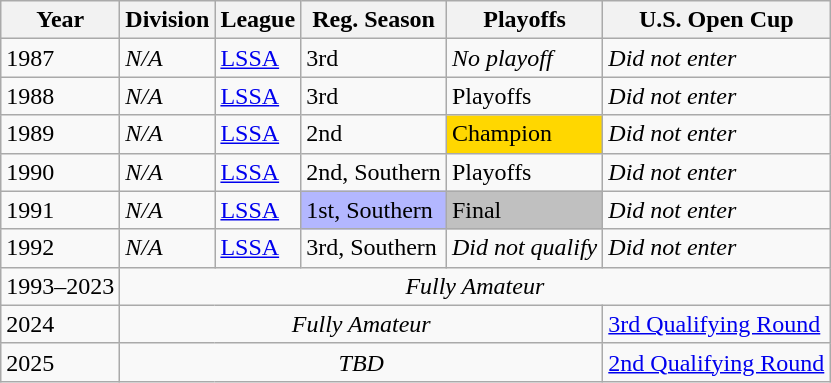<table class="wikitable">
<tr>
<th>Year</th>
<th>Division</th>
<th>League</th>
<th>Reg. Season</th>
<th>Playoffs</th>
<th>U.S. Open Cup</th>
</tr>
<tr>
<td>1987</td>
<td><em>N/A</em></td>
<td><a href='#'>LSSA</a></td>
<td>3rd</td>
<td><em>No playoff</em></td>
<td><em>Did not enter</em></td>
</tr>
<tr>
<td>1988</td>
<td><em>N/A</em></td>
<td><a href='#'>LSSA</a></td>
<td>3rd</td>
<td>Playoffs</td>
<td><em>Did not enter</em></td>
</tr>
<tr>
<td>1989</td>
<td><em>N/A</em></td>
<td><a href='#'>LSSA</a></td>
<td>2nd</td>
<td bgcolor=gold>Champion</td>
<td><em>Did not enter</em></td>
</tr>
<tr>
<td>1990</td>
<td><em>N/A</em></td>
<td><a href='#'>LSSA</a></td>
<td>2nd, Southern</td>
<td>Playoffs</td>
<td><em>Did not enter</em></td>
</tr>
<tr>
<td>1991</td>
<td><em>N/A</em></td>
<td><a href='#'>LSSA</a></td>
<td bgcolor="B3B7FF">1st, Southern</td>
<td bgcolor=silver>Final</td>
<td><em>Did not enter</em></td>
</tr>
<tr>
<td>1992</td>
<td><em>N/A</em></td>
<td><a href='#'>LSSA</a></td>
<td>3rd, Southern</td>
<td><em>Did not qualify</em></td>
<td><em>Did not enter</em></td>
</tr>
<tr>
<td>1993–2023</td>
<td colspan=5 align=center><em>Fully Amateur</em></td>
</tr>
<tr>
<td>2024</td>
<td colspan=4 align=center><em>Fully Amateur</em></td>
<td><a href='#'>3rd Qualifying Round</a></td>
</tr>
<tr>
<td>2025</td>
<td colspan=4 align=center><em>TBD</em></td>
<td><a href='#'>2nd Qualifying Round</a></td>
</tr>
</table>
